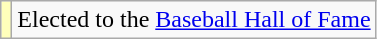<table class="wikitable">
<tr style="white-space:nowrap;">
<td bgcolor="#FFFFBB"></td>
<td>Elected to the <a href='#'>Baseball Hall of Fame</a></td>
</tr>
</table>
